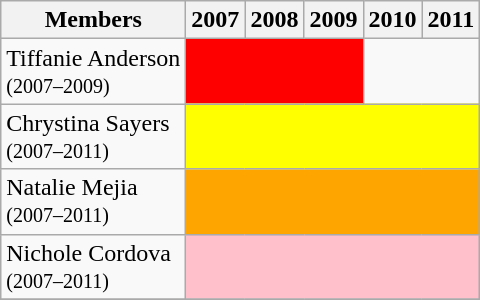<table class="wikitable">
<tr>
<th>Members</th>
<th>2007</th>
<th>2008</th>
<th>2009</th>
<th>2010</th>
<th>2011</th>
</tr>
<tr>
<td>Tiffanie Anderson<br><small>(2007–2009)</small></td>
<td colspan="3" style="text-align:center; background:red"></td>
<td colspan="2"></td>
</tr>
<tr>
<td>Chrystina Sayers<br><small>(2007–2011)</small></td>
<td colspan="5" style="text-align:center; background:yellow;"></td>
</tr>
<tr>
<td>Natalie Mejia<br><small>(2007–2011)</small></td>
<td colspan="5" style="text-align:center; background:orange;"></td>
</tr>
<tr>
<td>Nichole Cordova<br><small>(2007–2011)</small></td>
<td colspan="5" style="text-align:center; background:pink;"></td>
</tr>
<tr>
</tr>
</table>
